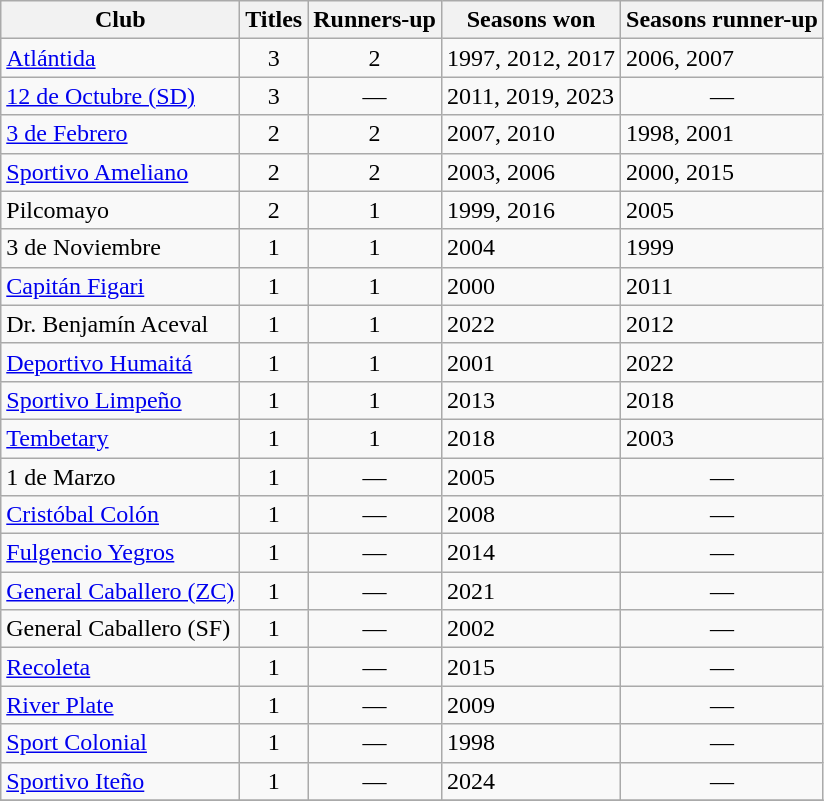<table class="wikitable sortable plainrowheaders">
<tr>
<th scope=col>Club</th>
<th scope=col>Titles</th>
<th scope=col>Runners-up</th>
<th scope=col>Seasons won</th>
<th scope=col>Seasons runner-up</th>
</tr>
<tr>
<td><a href='#'>Atlántida</a></td>
<td align=center>3</td>
<td align=center>2</td>
<td>1997, 2012, 2017</td>
<td>2006, 2007</td>
</tr>
<tr>
<td><a href='#'>12 de Octubre (SD)</a></td>
<td align=center>3</td>
<td align=center>—</td>
<td>2011, 2019, 2023</td>
<td align=center>—</td>
</tr>
<tr>
<td><a href='#'>3 de Febrero</a></td>
<td align=center>2</td>
<td align=center>2</td>
<td>2007, 2010</td>
<td>1998, 2001</td>
</tr>
<tr>
<td><a href='#'>Sportivo Ameliano</a></td>
<td align=center>2</td>
<td align=center>2</td>
<td>2003, 2006</td>
<td>2000, 2015</td>
</tr>
<tr>
<td>Pilcomayo</td>
<td align=center>2</td>
<td align=center>1</td>
<td>1999, 2016</td>
<td>2005</td>
</tr>
<tr>
<td>3 de Noviembre</td>
<td align=center>1</td>
<td align=center>1</td>
<td>2004</td>
<td>1999</td>
</tr>
<tr>
<td><a href='#'>Capitán Figari</a></td>
<td align=center>1</td>
<td align=center>1</td>
<td>2000</td>
<td>2011</td>
</tr>
<tr>
<td>Dr. Benjamín Aceval</td>
<td align=center>1</td>
<td align=center>1</td>
<td>2022</td>
<td>2012</td>
</tr>
<tr>
<td><a href='#'>Deportivo Humaitá</a></td>
<td align=center>1</td>
<td align=center>1</td>
<td>2001</td>
<td>2022</td>
</tr>
<tr>
<td><a href='#'>Sportivo Limpeño</a></td>
<td align=center>1</td>
<td align=center>1</td>
<td>2013</td>
<td>2018</td>
</tr>
<tr>
<td><a href='#'>Tembetary</a></td>
<td align=center>1</td>
<td align=center>1</td>
<td>2018</td>
<td>2003</td>
</tr>
<tr>
<td>1 de Marzo</td>
<td align=center>1</td>
<td align=center>—</td>
<td>2005</td>
<td align=center>—</td>
</tr>
<tr>
<td><a href='#'>Cristóbal Colón</a></td>
<td align=center>1</td>
<td align=center>—</td>
<td>2008</td>
<td align=center>—</td>
</tr>
<tr>
<td><a href='#'>Fulgencio Yegros</a></td>
<td align=center>1</td>
<td align=center>—</td>
<td>2014</td>
<td align=center>—</td>
</tr>
<tr>
<td><a href='#'>General Caballero (ZC)</a></td>
<td align=center>1</td>
<td align=center>—</td>
<td>2021</td>
<td align=center>—</td>
</tr>
<tr>
<td>General Caballero (SF)</td>
<td align=center>1</td>
<td align=center>—</td>
<td>2002</td>
<td align=center>—</td>
</tr>
<tr>
<td><a href='#'>Recoleta</a></td>
<td align=center>1</td>
<td align=center>—</td>
<td>2015</td>
<td align=center>—</td>
</tr>
<tr>
<td><a href='#'>River Plate</a></td>
<td align=center>1</td>
<td align=center>—</td>
<td>2009</td>
<td align=center>—</td>
</tr>
<tr>
<td><a href='#'>Sport Colonial</a></td>
<td align=center>1</td>
<td align=center>—</td>
<td>1998</td>
<td align=center>—</td>
</tr>
<tr>
<td><a href='#'>Sportivo Iteño</a></td>
<td align=center>1</td>
<td align=center>—</td>
<td>2024</td>
<td align=center>—</td>
</tr>
<tr>
</tr>
</table>
